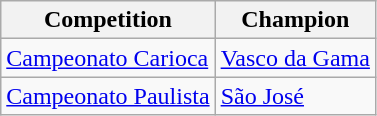<table class="wikitable">
<tr>
<th>Competition</th>
<th>Champion</th>
</tr>
<tr>
<td><a href='#'>Campeonato Carioca</a></td>
<td><a href='#'>Vasco da Gama</a></td>
</tr>
<tr>
<td><a href='#'>Campeonato Paulista</a></td>
<td><a href='#'>São José</a></td>
</tr>
</table>
